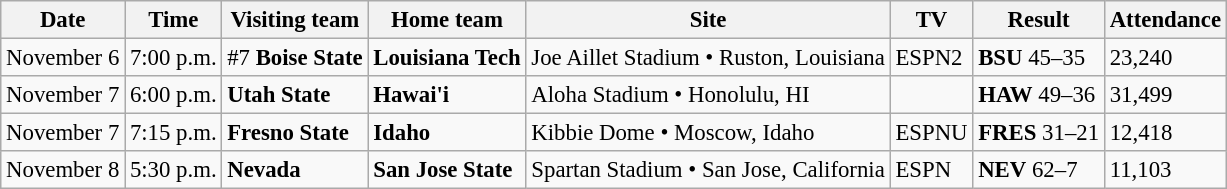<table class="wikitable" style="font-size:95%;">
<tr>
<th>Date</th>
<th>Time</th>
<th>Visiting team</th>
<th>Home team</th>
<th>Site</th>
<th>TV</th>
<th>Result</th>
<th>Attendance</th>
</tr>
<tr bgcolor=>
<td>November 6</td>
<td>7:00 p.m.</td>
<td>#7 <strong>Boise State</strong></td>
<td><strong>Louisiana Tech</strong></td>
<td>Joe Aillet Stadium  • Ruston, Louisiana</td>
<td>ESPN2</td>
<td><strong>BSU</strong> 45–35</td>
<td>23,240</td>
</tr>
<tr bgcolor=>
<td>November 7</td>
<td>6:00 p.m.</td>
<td><strong>Utah State</strong></td>
<td><strong>Hawai'i</strong></td>
<td>Aloha Stadium • Honolulu, HI</td>
<td></td>
<td><strong>HAW</strong> 49–36</td>
<td>31,499</td>
</tr>
<tr bgcolor=>
<td>November 7</td>
<td>7:15 p.m.</td>
<td><strong>Fresno State</strong></td>
<td><strong>Idaho</strong></td>
<td>Kibbie Dome • Moscow, Idaho</td>
<td>ESPNU</td>
<td><strong>FRES</strong> 31–21</td>
<td>12,418</td>
</tr>
<tr bgcolor=>
<td>November 8</td>
<td>5:30 p.m.</td>
<td><strong>Nevada</strong></td>
<td><strong>San Jose State</strong></td>
<td>Spartan Stadium • San Jose, California</td>
<td>ESPN</td>
<td><strong>NEV</strong> 62–7</td>
<td>11,103</td>
</tr>
</table>
